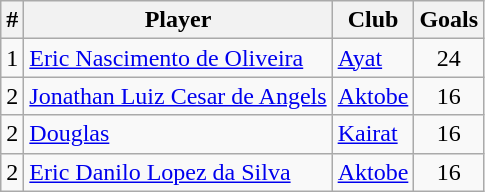<table class="wikitable sortable" style="text-align:center">
<tr>
<th>#</th>
<th>Player</th>
<th>Club</th>
<th>Goals</th>
</tr>
<tr>
<td>1</td>
<td align="left"> <a href='#'>Eric Nascimento de Oliveira</a></td>
<td align="left"><a href='#'>Ayat</a></td>
<td>24</td>
</tr>
<tr>
<td>2</td>
<td align="left"> <a href='#'>Jonathan Luiz Cesar de Angels</a></td>
<td align="left"><a href='#'>Aktobe</a></td>
<td>16</td>
</tr>
<tr>
<td>2</td>
<td align="left"> <a href='#'>Douglas</a></td>
<td align="left"><a href='#'>Kairat</a></td>
<td>16</td>
</tr>
<tr>
<td>2</td>
<td align="left"> <a href='#'>Eric Danilo Lopez da Silva</a></td>
<td align="left"><a href='#'>Aktobe</a></td>
<td>16</td>
</tr>
</table>
